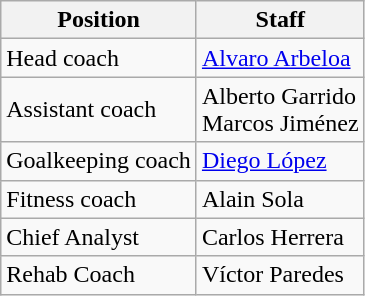<table class=wikitable>
<tr>
<th>Position</th>
<th>Staff</th>
</tr>
<tr>
<td>Head coach</td>
<td><a href='#'>Alvaro Arbeloa</a></td>
</tr>
<tr>
<td>Assistant coach</td>
<td>Alberto Garrido <br> Marcos Jiménez</td>
</tr>
<tr>
<td>Goalkeeping coach</td>
<td><a href='#'>Diego López</a></td>
</tr>
<tr>
<td>Fitness coach</td>
<td>Alain Sola</td>
</tr>
<tr>
<td>Chief Analyst</td>
<td>Carlos Herrera</td>
</tr>
<tr>
<td>Rehab Coach</td>
<td>Víctor Paredes</td>
</tr>
</table>
